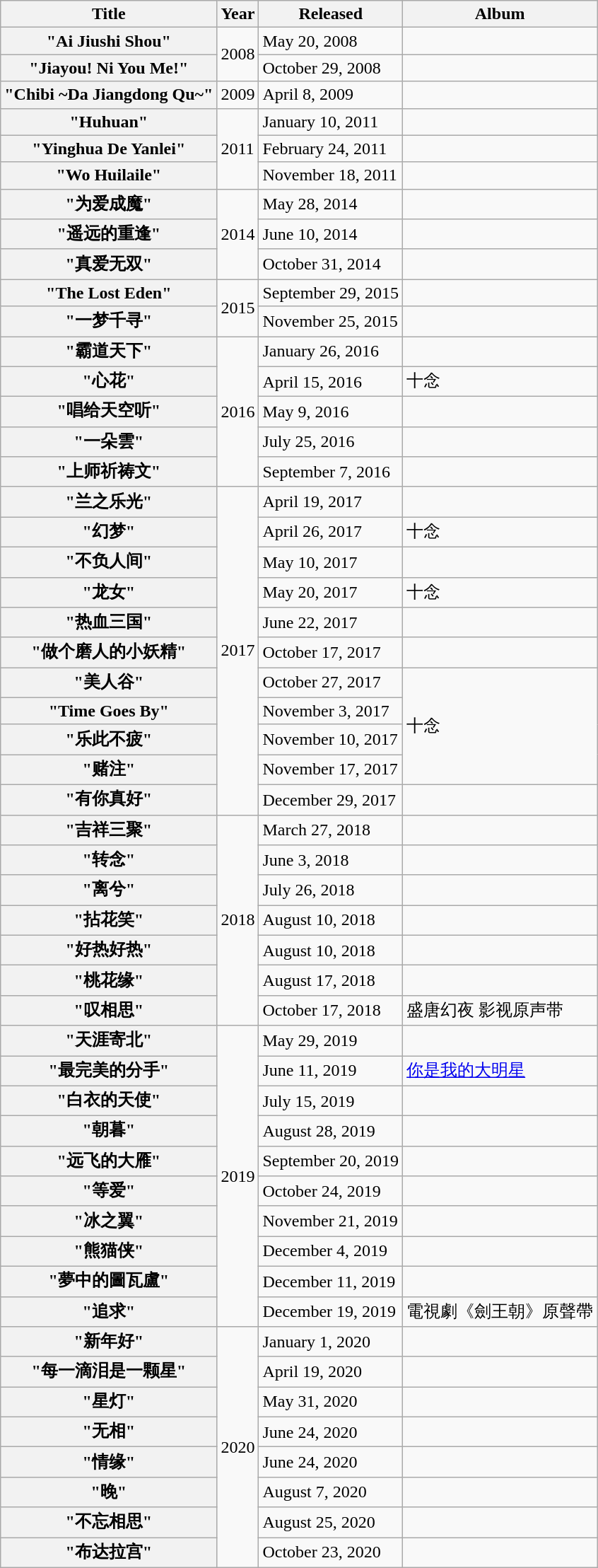<table class="wikitable plainrowheaders">
<tr>
<th>Title</th>
<th>Year</th>
<th>Released</th>
<th>Album</th>
</tr>
<tr>
<th scope="row">"Ai Jiushi Shou"</th>
<td rowspan="2">2008</td>
<td>May 20, 2008</td>
<td></td>
</tr>
<tr>
<th scope="row">"Jiayou! Ni You Me!"</th>
<td>October 29, 2008</td>
<td></td>
</tr>
<tr>
<th scope="row">"Chibi ~Da Jiangdong Qu~"</th>
<td>2009</td>
<td>April 8, 2009</td>
<td></td>
</tr>
<tr>
<th scope="row">"Huhuan"</th>
<td rowspan="3">2011</td>
<td>January 10, 2011</td>
<td></td>
</tr>
<tr>
<th scope="row">"Yinghua De Yanlei"</th>
<td>February 24, 2011</td>
<td></td>
</tr>
<tr>
<th scope="row">"Wo Huilaile"</th>
<td>November 18, 2011</td>
<td></td>
</tr>
<tr>
<th scope="row">"为爱成魔"</th>
<td rowspan="3">2014</td>
<td>May 28, 2014</td>
<td></td>
</tr>
<tr>
<th scope="row">"遥远的重逢"</th>
<td>June 10, 2014</td>
<td></td>
</tr>
<tr>
<th scope="row">"真爱无双"</th>
<td>October 31, 2014</td>
<td></td>
</tr>
<tr>
<th scope="row">"The Lost Eden"</th>
<td rowspan="2">2015</td>
<td>September 29, 2015</td>
<td></td>
</tr>
<tr>
<th scope="row">"一梦千寻"</th>
<td>November 25, 2015</td>
<td></td>
</tr>
<tr>
<th scope="row">"霸道天下"</th>
<td rowspan="5">2016</td>
<td>January 26, 2016</td>
<td></td>
</tr>
<tr>
<th scope="row">"心花"</th>
<td>April 15, 2016</td>
<td>十念</td>
</tr>
<tr>
<th scope="row">"唱给天空听"</th>
<td>May 9, 2016</td>
<td></td>
</tr>
<tr>
<th scope="row">"一朵雲"</th>
<td>July 25, 2016</td>
<td></td>
</tr>
<tr>
<th scope="row">"上师祈祷文"</th>
<td>September 7, 2016</td>
<td></td>
</tr>
<tr>
<th scope="row">"兰之乐光"</th>
<td rowspan="11">2017</td>
<td>April 19, 2017</td>
<td></td>
</tr>
<tr>
<th scope="row">"幻梦"</th>
<td>April 26, 2017</td>
<td>十念</td>
</tr>
<tr>
<th scope="row">"不负人间"</th>
<td>May 10, 2017</td>
<td></td>
</tr>
<tr>
<th scope="row">"龙女"</th>
<td>May 20, 2017</td>
<td>十念</td>
</tr>
<tr>
<th scope="row">"热血三国"</th>
<td>June 22, 2017</td>
<td></td>
</tr>
<tr>
<th scope="row">"做个磨人的小妖精"</th>
<td>October 17, 2017</td>
<td></td>
</tr>
<tr>
<th scope="row">"美人谷"</th>
<td>October 27, 2017</td>
<td rowspan="4">十念</td>
</tr>
<tr>
<th scope="row">"Time Goes By"</th>
<td>November 3, 2017</td>
</tr>
<tr>
<th scope="row">"乐此不疲"</th>
<td>November 10, 2017</td>
</tr>
<tr>
<th scope="row">"赌注"</th>
<td>November 17, 2017</td>
</tr>
<tr>
<th scope="row">"有你真好"</th>
<td>December 29, 2017</td>
<td></td>
</tr>
<tr>
<th scope="row">"吉祥三聚"</th>
<td rowspan="7">2018</td>
<td>March 27, 2018</td>
<td></td>
</tr>
<tr>
<th scope="row">"转念"</th>
<td>June 3, 2018</td>
<td></td>
</tr>
<tr>
<th scope="row">"离兮"</th>
<td>July 26, 2018</td>
<td></td>
</tr>
<tr>
<th scope="row">"拈花笑"</th>
<td>August 10, 2018</td>
<td></td>
</tr>
<tr>
<th scope="row">"好热好热"</th>
<td>August 10, 2018</td>
<td></td>
</tr>
<tr>
<th scope="row">"桃花缘"</th>
<td>August 17, 2018</td>
<td></td>
</tr>
<tr>
<th scope="row">"叹相思"</th>
<td>October 17, 2018</td>
<td>盛唐幻夜 影视原声带</td>
</tr>
<tr>
<th scope="row">"天涯寄北"</th>
<td rowspan="10">2019</td>
<td>May 29, 2019</td>
<td></td>
</tr>
<tr>
<th scope="row">"最完美的分手"</th>
<td>June 11, 2019</td>
<td><a href='#'>你是我的大明星</a></td>
</tr>
<tr>
<th scope="row">"白衣的天使"</th>
<td>July 15, 2019</td>
<td></td>
</tr>
<tr>
<th scope="row">"朝暮"</th>
<td>August 28, 2019</td>
<td></td>
</tr>
<tr>
<th scope="row">"远飞的大雁"</th>
<td>September 20, 2019</td>
<td></td>
</tr>
<tr>
<th scope="row">"等爱"</th>
<td>October 24, 2019</td>
<td></td>
</tr>
<tr>
<th scope="row">"冰之翼"</th>
<td>November 21, 2019</td>
<td></td>
</tr>
<tr>
<th scope="row">"熊猫侠"</th>
<td>December 4, 2019</td>
<td></td>
</tr>
<tr>
<th scope="row">"夢中的圖瓦盧"</th>
<td>December 11, 2019</td>
<td></td>
</tr>
<tr>
<th scope="row">"追求"</th>
<td>December 19, 2019</td>
<td>電視劇《劍王朝》原聲帶</td>
</tr>
<tr>
<th scope="row">"新年好"</th>
<td rowspan="8">2020</td>
<td>January 1, 2020</td>
<td></td>
</tr>
<tr>
<th scope="row">"每一滴泪是一颗星"</th>
<td>April 19, 2020</td>
<td></td>
</tr>
<tr>
<th scope="row">"星灯"</th>
<td>May 31, 2020</td>
<td></td>
</tr>
<tr>
<th scope="row">"无相"</th>
<td>June 24, 2020</td>
<td></td>
</tr>
<tr>
<th scope="row">"情缘"</th>
<td>June 24, 2020</td>
<td></td>
</tr>
<tr>
<th scope="row">"晚"</th>
<td>August 7, 2020</td>
<td></td>
</tr>
<tr>
<th scope="row">"不忘相思"</th>
<td>August 25, 2020</td>
<td></td>
</tr>
<tr>
<th scope="row">"布达拉宫"</th>
<td>October 23, 2020</td>
<td></td>
</tr>
</table>
